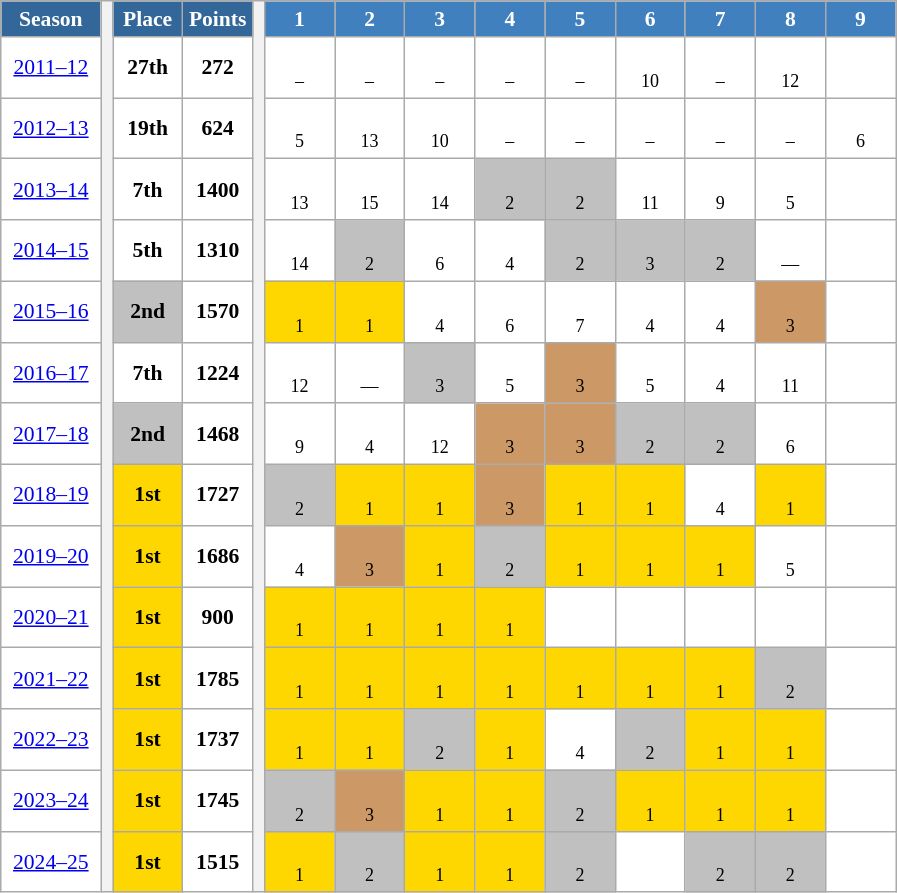<table class="wikitable" style="font-size:90%; text-align:center; border:grey solid 1px; border-collapse:collapse; background:#ffffff;">
<tr>
<th style="background-color:#369; color:white; width:60px">Season</th>
<th rowspan="15" width="1px"></th>
<th style="background-color:#369; color:white; width:40px">Place</th>
<th style="background-color:#369; color:white; width:40px">Points</th>
<th rowspan="15" width="1px"></th>
<th style="background-color:#4180be; color:white; width:40px">1</th>
<th style="background-color:#4180be; color:white; width:40px">2</th>
<th style="background-color:#4180be; color:white; width:40px">3</th>
<th style="background-color:#4180be; color:white; width:40px">4</th>
<th style="background-color:#4180be; color:white; width:40px">5</th>
<th style="background-color:#4180be; color:white; width:40px">6</th>
<th style="background-color:#4180be; color:white; width:40px">7</th>
<th style="background-color:#4180be; color:white; width:40px">8</th>
<th style="background-color:#4180be; color:white; width:40px">9</th>
</tr>
<tr>
<td><a href='#'>2011–12</a></td>
<td><strong>27th</strong></td>
<td><strong>272</strong></td>
<td><br><small>–</small></td>
<td><br><small>–</small></td>
<td><br><small>–</small></td>
<td><br><small>–</small></td>
<td><br><small>–</small></td>
<td><br><small>10</small></td>
<td><br><small>–</small></td>
<td><br><small>12</small></td>
<td></td>
</tr>
<tr>
<td><a href='#'>2012–13</a></td>
<td><strong>19th</strong></td>
<td><strong>624</strong></td>
<td><br><small>5</small></td>
<td><br><small>13</small></td>
<td><br><small>10</small></td>
<td><br><small>–</small></td>
<td><br><small>–</small></td>
<td><br><small>–</small></td>
<td><br><small>–</small></td>
<td><br><small>–</small></td>
<td><br><small>6</small></td>
</tr>
<tr>
<td><a href='#'>2013–14</a></td>
<td><strong>7th</strong></td>
<td><strong>1400</strong></td>
<td><br><small>13</small></td>
<td><br><small>15</small></td>
<td><br><small>14</small></td>
<td style="background:silver"><br><small>2</small></td>
<td style="background:silver"><br><small>2</small></td>
<td><br><small>11</small></td>
<td><br><small>9</small></td>
<td><br><small>5</small></td>
<td></td>
</tr>
<tr>
<td><a href='#'>2014–15</a></td>
<td><strong>5th</strong></td>
<td><strong>1310</strong></td>
<td><br><small>14</small></td>
<td style="background:silver"><br><small>2</small></td>
<td><br><small>6</small></td>
<td><br><small>4</small></td>
<td style="background:silver"><br><small>2</small></td>
<td style="background:silver"><br><small>3</small></td>
<td style="background:silver"><br><small>2</small></td>
<td><br><small>—</small></td>
<td></td>
</tr>
<tr>
<td><a href='#'>2015–16</a></td>
<td style="background:silver"><strong>2nd</strong></td>
<td><strong>1570</strong></td>
<td style="background:gold"><br><small>1</small></td>
<td style="background:gold"><br><small>1</small></td>
<td><br><small>4</small></td>
<td><br><small>6</small></td>
<td><br><small>7</small></td>
<td><br><small>4</small></td>
<td><br><small>4</small></td>
<td style="background:#c96"><br><small>3</small></td>
<td></td>
</tr>
<tr>
<td><a href='#'>2016–17</a></td>
<td><strong>7th</strong></td>
<td><strong>1224</strong></td>
<td><br><small>12</small></td>
<td><br><small>—</small></td>
<td style="background:silver"><br><small>3</small></td>
<td><br><small>5</small></td>
<td style="background:#c96"><br><small>3</small></td>
<td><br><small>5</small></td>
<td><br><small>4</small></td>
<td><br><small>11</small></td>
<td></td>
</tr>
<tr>
<td><a href='#'>2017–18</a></td>
<td style="background:silver"><strong>2nd</strong></td>
<td><strong>1468</strong></td>
<td><br><small>9</small></td>
<td><br><small>4</small></td>
<td><br><small>12</small></td>
<td style="background:#c96"><br><small>3</small></td>
<td style="background:#c96"><br><small>3</small></td>
<td style="background:silver"><br><small>2</small></td>
<td style="background:silver"><br><small>2</small></td>
<td><br><small>6</small></td>
<td></td>
</tr>
<tr>
<td><a href='#'>2018–19</a></td>
<td style="background:gold"><strong>1st</strong></td>
<td><strong>1727</strong></td>
<td style="background:silver"><br><small>2</small></td>
<td style="background:gold"><br><small>1</small></td>
<td style="background:gold"><br><small>1</small></td>
<td style="background:#c96"><br><small>3</small></td>
<td style="background:gold"><br><small>1</small></td>
<td style="background:gold"><br><small>1</small></td>
<td><br><small>4</small></td>
<td style="background:gold"><br><small>1</small></td>
<td></td>
</tr>
<tr>
<td><a href='#'>2019–20</a></td>
<td style="background:gold"><strong>1st</strong></td>
<td><strong>1686</strong></td>
<td><br><small>4</small></td>
<td style="background:#c96"><br><small>3</small></td>
<td style="background:gold"><br><small>1</small></td>
<td style="background:silver"><br><small>2</small></td>
<td style="background:gold"><br><small>1</small></td>
<td style="background:gold"><br><small>1</small></td>
<td style="background:gold"><br><small>1</small></td>
<td><br><small>5</small></td>
<td></td>
</tr>
<tr>
<td><a href='#'>2020–21</a></td>
<td style="background:gold"><strong>1st</strong></td>
<td><strong>900</strong></td>
<td style="background:gold"><br><small>1</small></td>
<td style="background:gold"><br><small>1</small></td>
<td style="background:gold"><br><small>1</small></td>
<td style="background:gold"><br><small>1</small></td>
<td></td>
<td></td>
<td></td>
<td></td>
<td></td>
</tr>
<tr>
<td><a href='#'>2021–22</a></td>
<td style="background:gold"><strong>1st</strong></td>
<td><strong>1785</strong></td>
<td style="background:gold"><br><small>1</small></td>
<td style="background:gold"><br><small>1</small></td>
<td style="background:gold"><br><small>1</small></td>
<td style="background:gold"><br><small>1</small></td>
<td style="background:gold"><br><small>1</small></td>
<td style="background:gold"><br><small>1</small></td>
<td style="background:gold"><br><small>1</small></td>
<td style="background:silver"><br><small>2</small></td>
<td></td>
</tr>
<tr>
<td><a href='#'>2022–23</a></td>
<td style="background:gold"><strong>1st</strong></td>
<td><strong>1737</strong></td>
<td style="background:gold"><br><small>1</small></td>
<td style="background:gold"><br><small>1</small></td>
<td style="background:silver"><br><small>2</small></td>
<td style="background:gold"><br><small>1</small></td>
<td><br><small>4</small></td>
<td style="background:silver"><br><small>2</small></td>
<td style="background:gold"><br><small>1</small></td>
<td style="background:gold"><br><small>1</small></td>
<td></td>
</tr>
<tr>
<td><a href='#'>2023–24</a></td>
<td style="background:gold"><strong>1st</strong></td>
<td><strong>1745</strong></td>
<td style="background:silver"><br><small>2</small></td>
<td style="background:#c96"><br><small>3</small></td>
<td style="background:gold"><br><small>1</small></td>
<td style="background:gold"><br><small>1</small></td>
<td style="background:silver"><br><small>2</small></td>
<td style="background:gold"><br><small>1</small></td>
<td style="background:gold"><br><small>1</small></td>
<td style="background:gold"><br><small>1</small></td>
<td></td>
</tr>
<tr>
<td><a href='#'>2024–25</a></td>
<td style="background:gold"><strong>1st</strong></td>
<td><strong>1515</strong></td>
<td style="background:gold"><br><small>1</small></td>
<td style="background:silver"><br><small>2</small></td>
<td style="background:gold"><br><small>1</small></td>
<td style="background:gold"><br><small>1</small></td>
<td style="background:silver"><br><small>2</small></td>
<td><br><small> </small></td>
<td style="background:silver"><br><small>2</small></td>
<td style="background:silver"><br><small>2</small></td>
<td></td>
</tr>
</table>
